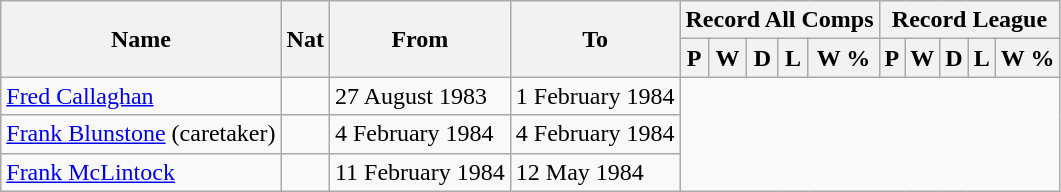<table style="text-align: center" class="wikitable">
<tr>
<th rowspan="2">Name</th>
<th rowspan="2">Nat</th>
<th rowspan="2">From</th>
<th rowspan="2">To</th>
<th colspan="5">Record All Comps</th>
<th colspan="5">Record League</th>
</tr>
<tr>
<th>P</th>
<th>W</th>
<th>D</th>
<th>L</th>
<th>W %</th>
<th>P</th>
<th>W</th>
<th>D</th>
<th>L</th>
<th>W %</th>
</tr>
<tr>
<td style="text-align:left;"><a href='#'>Fred Callaghan</a></td>
<td></td>
<td style="text-align:left;">27 August 1983</td>
<td style="text-align:left;">1 February 1984<br>
</td>
</tr>
<tr>
<td style="text-align:left;"><a href='#'>Frank Blunstone</a> (caretaker)</td>
<td></td>
<td style="text-align:left;">4 February 1984</td>
<td style="text-align:left;">4 February 1984<br>
</td>
</tr>
<tr>
<td style="text-align:left;"><a href='#'>Frank McLintock</a></td>
<td></td>
<td style="text-align:left;">11 February 1984</td>
<td style="text-align:left;">12 May 1984<br>
</td>
</tr>
</table>
